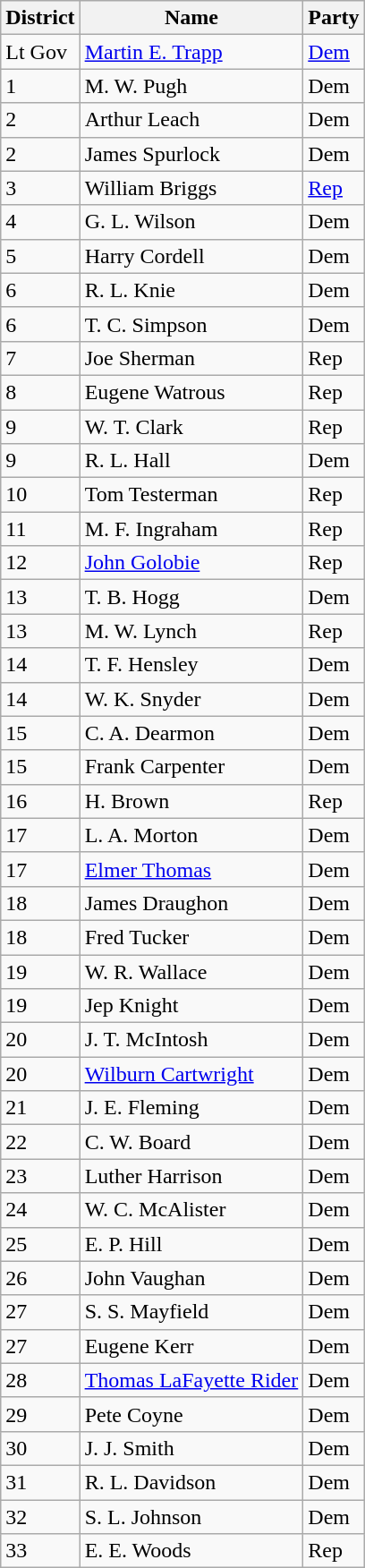<table class="wikitable sortable">
<tr>
<th>District</th>
<th>Name</th>
<th>Party</th>
</tr>
<tr>
<td>Lt Gov</td>
<td><a href='#'>Martin E. Trapp</a></td>
<td><a href='#'>Dem</a></td>
</tr>
<tr>
<td>1</td>
<td>M. W. Pugh</td>
<td>Dem</td>
</tr>
<tr>
<td>2</td>
<td>Arthur Leach</td>
<td>Dem</td>
</tr>
<tr>
<td>2</td>
<td>James Spurlock</td>
<td>Dem</td>
</tr>
<tr>
<td>3</td>
<td>William Briggs</td>
<td><a href='#'>Rep</a></td>
</tr>
<tr>
<td>4</td>
<td>G. L. Wilson</td>
<td>Dem</td>
</tr>
<tr>
<td>5</td>
<td>Harry Cordell</td>
<td>Dem</td>
</tr>
<tr>
<td>6</td>
<td>R. L. Knie</td>
<td>Dem</td>
</tr>
<tr>
<td>6</td>
<td>T. C. Simpson</td>
<td>Dem</td>
</tr>
<tr>
<td>7</td>
<td>Joe Sherman</td>
<td>Rep</td>
</tr>
<tr>
<td>8</td>
<td>Eugene Watrous</td>
<td>Rep</td>
</tr>
<tr>
<td>9</td>
<td>W. T. Clark</td>
<td>Rep</td>
</tr>
<tr>
<td>9</td>
<td>R. L. Hall</td>
<td>Dem</td>
</tr>
<tr>
<td>10</td>
<td>Tom Testerman</td>
<td>Rep</td>
</tr>
<tr>
<td>11</td>
<td>M. F. Ingraham</td>
<td>Rep</td>
</tr>
<tr>
<td>12</td>
<td><a href='#'>John Golobie</a></td>
<td>Rep</td>
</tr>
<tr>
<td>13</td>
<td>T. B. Hogg</td>
<td>Dem</td>
</tr>
<tr>
<td>13</td>
<td>M. W. Lynch</td>
<td>Rep</td>
</tr>
<tr>
<td>14</td>
<td>T. F. Hensley</td>
<td>Dem</td>
</tr>
<tr>
<td>14</td>
<td>W. K. Snyder</td>
<td>Dem</td>
</tr>
<tr>
<td>15</td>
<td>C. A. Dearmon</td>
<td>Dem</td>
</tr>
<tr>
<td>15</td>
<td>Frank Carpenter</td>
<td>Dem</td>
</tr>
<tr>
<td>16</td>
<td>H. Brown</td>
<td>Rep</td>
</tr>
<tr>
<td>17</td>
<td>L. A. Morton</td>
<td>Dem</td>
</tr>
<tr>
<td>17</td>
<td><a href='#'>Elmer Thomas</a></td>
<td>Dem</td>
</tr>
<tr>
<td>18</td>
<td>James Draughon</td>
<td>Dem</td>
</tr>
<tr>
<td>18</td>
<td>Fred Tucker</td>
<td>Dem</td>
</tr>
<tr>
<td>19</td>
<td>W. R. Wallace</td>
<td>Dem</td>
</tr>
<tr>
<td>19</td>
<td>Jep Knight</td>
<td>Dem</td>
</tr>
<tr>
<td>20</td>
<td>J. T. McIntosh</td>
<td>Dem</td>
</tr>
<tr>
<td>20</td>
<td><a href='#'>Wilburn Cartwright</a></td>
<td>Dem</td>
</tr>
<tr>
<td>21</td>
<td>J. E. Fleming</td>
<td>Dem</td>
</tr>
<tr>
<td>22</td>
<td>C. W. Board</td>
<td>Dem</td>
</tr>
<tr>
<td>23</td>
<td>Luther Harrison</td>
<td>Dem</td>
</tr>
<tr>
<td>24</td>
<td>W. C. McAlister</td>
<td>Dem</td>
</tr>
<tr>
<td>25</td>
<td>E. P. Hill</td>
<td>Dem</td>
</tr>
<tr>
<td>26</td>
<td>John Vaughan</td>
<td>Dem</td>
</tr>
<tr>
<td>27</td>
<td>S. S. Mayfield</td>
<td>Dem</td>
</tr>
<tr>
<td>27</td>
<td>Eugene Kerr</td>
<td>Dem</td>
</tr>
<tr>
<td>28</td>
<td><a href='#'>Thomas LaFayette Rider</a></td>
<td>Dem</td>
</tr>
<tr>
<td>29</td>
<td>Pete Coyne</td>
<td>Dem</td>
</tr>
<tr>
<td>30</td>
<td>J. J. Smith</td>
<td>Dem</td>
</tr>
<tr>
<td>31</td>
<td>R. L. Davidson</td>
<td>Dem</td>
</tr>
<tr>
<td>32</td>
<td>S. L. Johnson</td>
<td>Dem</td>
</tr>
<tr>
<td>33</td>
<td>E. E. Woods</td>
<td>Rep</td>
</tr>
</table>
